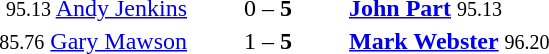<table style="text-align:center">
<tr>
<th width=223></th>
<th width=100></th>
<th width=223></th>
</tr>
<tr>
<td align=right><small>95.13</small> <a href='#'>Andy Jenkins</a> </td>
<td>0 – <strong>5</strong></td>
<td align=left> <strong><a href='#'>John Part</a></strong> <small>95.13</small></td>
</tr>
<tr>
<td align=right><small>85.76</small> <a href='#'>Gary Mawson</a> </td>
<td>1 – <strong>5</strong></td>
<td align=left> <strong><a href='#'>Mark Webster</a></strong> <small>96.20</small></td>
</tr>
</table>
